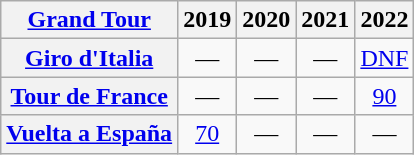<table class="wikitable plainrowheaders">
<tr>
<th scope="col"><a href='#'>Grand Tour</a></th>
<th scope="col">2019</th>
<th scope="col">2020</th>
<th scope="col">2021</th>
<th scope="col">2022</th>
</tr>
<tr style="text-align:center;">
<th scope="row"> <a href='#'>Giro d'Italia</a></th>
<td>—</td>
<td>—</td>
<td>—</td>
<td><a href='#'>DNF</a></td>
</tr>
<tr style="text-align:center;">
<th scope="row"> <a href='#'>Tour de France</a></th>
<td>—</td>
<td>—</td>
<td>—</td>
<td><a href='#'>90</a></td>
</tr>
<tr style="text-align:center;">
<th scope="row"> <a href='#'>Vuelta a España</a></th>
<td><a href='#'>70</a></td>
<td>—</td>
<td>—</td>
<td>—</td>
</tr>
</table>
